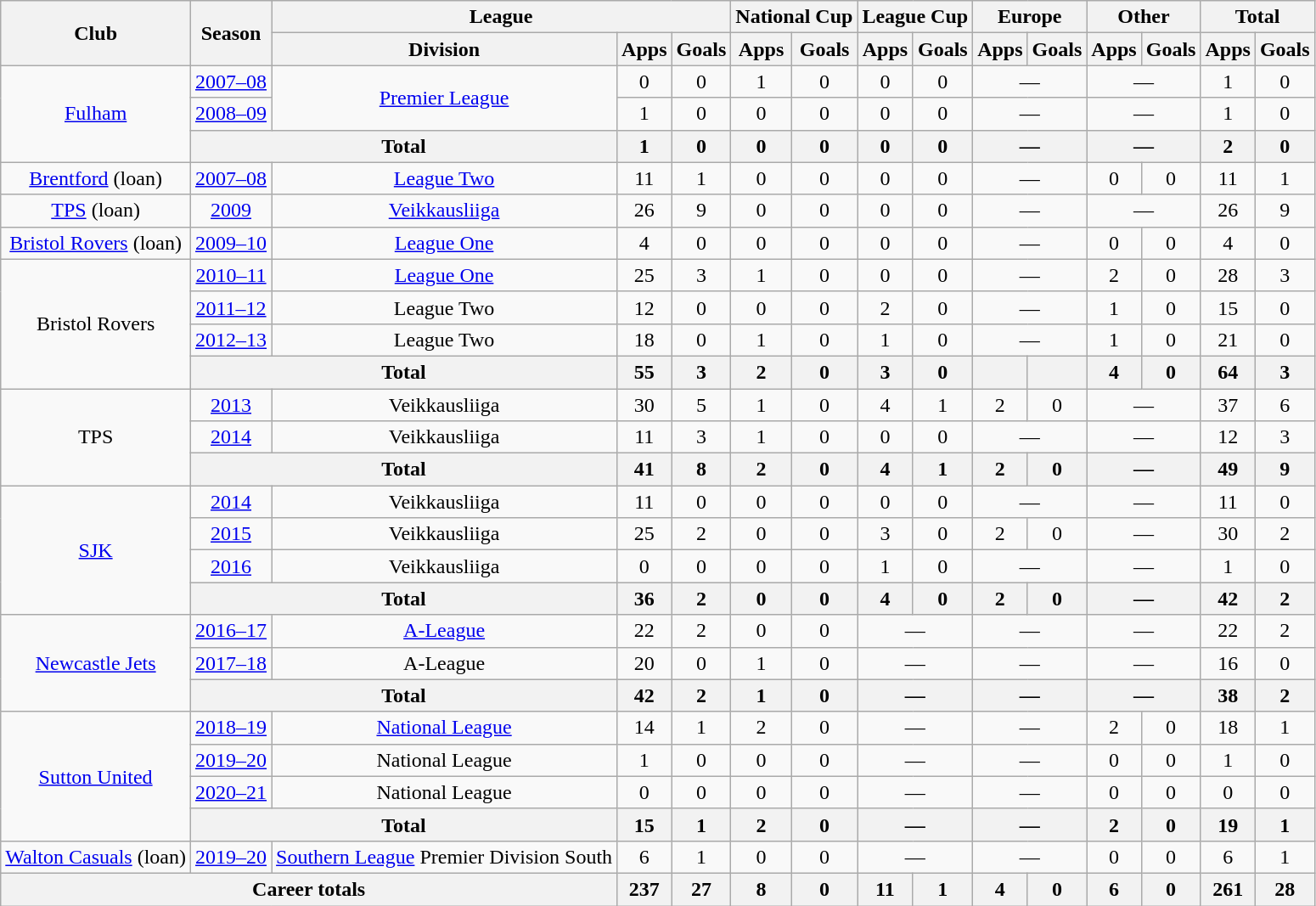<table class="wikitable" style="text-align: center">
<tr>
<th rowspan="2">Club</th>
<th rowspan="2">Season</th>
<th colspan="3">League</th>
<th colspan="2">National Cup</th>
<th colspan="2">League Cup</th>
<th colspan="2">Europe</th>
<th colspan="2">Other</th>
<th colspan="2">Total</th>
</tr>
<tr>
<th>Division</th>
<th>Apps</th>
<th>Goals</th>
<th>Apps</th>
<th>Goals</th>
<th>Apps</th>
<th>Goals</th>
<th>Apps</th>
<th>Goals</th>
<th>Apps</th>
<th>Goals</th>
<th>Apps</th>
<th>Goals</th>
</tr>
<tr>
<td rowspan="3"><a href='#'>Fulham</a></td>
<td><a href='#'>2007–08</a></td>
<td rowspan="2"><a href='#'>Premier League</a></td>
<td>0</td>
<td>0</td>
<td>1</td>
<td>0</td>
<td>0</td>
<td>0</td>
<td colspan="2">―</td>
<td colspan="2">―</td>
<td>1</td>
<td>0</td>
</tr>
<tr>
<td><a href='#'>2008–09</a></td>
<td>1</td>
<td>0</td>
<td>0</td>
<td>0</td>
<td>0</td>
<td>0</td>
<td colspan="2">―</td>
<td colspan="2">―</td>
<td>1</td>
<td>0</td>
</tr>
<tr>
<th colspan="2">Total</th>
<th>1</th>
<th>0</th>
<th>0</th>
<th>0</th>
<th>0</th>
<th>0</th>
<th colspan="2">―</th>
<th colspan="2">―</th>
<th>2</th>
<th>0</th>
</tr>
<tr>
<td><a href='#'>Brentford</a> (loan)</td>
<td><a href='#'>2007–08</a></td>
<td><a href='#'>League Two</a></td>
<td>11</td>
<td>1</td>
<td>0</td>
<td>0</td>
<td>0</td>
<td>0</td>
<td colspan="2">―</td>
<td>0</td>
<td>0</td>
<td>11</td>
<td>1</td>
</tr>
<tr>
<td><a href='#'>TPS</a> (loan)</td>
<td><a href='#'>2009</a></td>
<td><a href='#'>Veikkausliiga</a></td>
<td>26</td>
<td>9</td>
<td>0</td>
<td>0</td>
<td>0</td>
<td>0</td>
<td colspan="2">―</td>
<td colspan="2">―</td>
<td>26</td>
<td>9</td>
</tr>
<tr>
<td><a href='#'>Bristol Rovers</a> (loan)</td>
<td><a href='#'>2009–10</a></td>
<td><a href='#'>League One</a></td>
<td>4</td>
<td>0</td>
<td>0</td>
<td>0</td>
<td>0</td>
<td>0</td>
<td colspan="2">―</td>
<td>0</td>
<td>0</td>
<td>4</td>
<td>0</td>
</tr>
<tr>
<td rowspan="4">Bristol Rovers</td>
<td><a href='#'>2010–11</a></td>
<td><a href='#'>League One</a></td>
<td>25</td>
<td>3</td>
<td>1</td>
<td>0</td>
<td>0</td>
<td>0</td>
<td colspan="2">―</td>
<td>2</td>
<td>0</td>
<td>28</td>
<td>3</td>
</tr>
<tr>
<td><a href='#'>2011–12</a></td>
<td>League Two</td>
<td>12</td>
<td>0</td>
<td>0</td>
<td>0</td>
<td>2</td>
<td>0</td>
<td colspan="2">―</td>
<td>1</td>
<td>0</td>
<td>15</td>
<td>0</td>
</tr>
<tr>
<td><a href='#'>2012–13</a></td>
<td>League Two</td>
<td>18</td>
<td>0</td>
<td>1</td>
<td>0</td>
<td>1</td>
<td>0</td>
<td colspan="2">―</td>
<td>1</td>
<td>0</td>
<td>21</td>
<td>0</td>
</tr>
<tr>
<th colspan="2">Total</th>
<th>55</th>
<th>3</th>
<th>2</th>
<th>0</th>
<th>3</th>
<th>0</th>
<th></th>
<th></th>
<th>4</th>
<th>0</th>
<th>64</th>
<th>3</th>
</tr>
<tr>
<td rowspan="3">TPS</td>
<td><a href='#'>2013</a></td>
<td>Veikkausliiga</td>
<td>30</td>
<td>5</td>
<td>1</td>
<td>0</td>
<td>4</td>
<td>1</td>
<td>2</td>
<td>0</td>
<td colspan="2">―</td>
<td>37</td>
<td>6</td>
</tr>
<tr>
<td><a href='#'>2014</a></td>
<td>Veikkausliiga</td>
<td>11</td>
<td>3</td>
<td>1</td>
<td>0</td>
<td>0</td>
<td>0</td>
<td colspan="2">―</td>
<td colspan="2">―</td>
<td>12</td>
<td>3</td>
</tr>
<tr>
<th colspan="2">Total</th>
<th>41</th>
<th>8</th>
<th>2</th>
<th>0</th>
<th>4</th>
<th>1</th>
<th>2</th>
<th>0</th>
<th colspan="2">―</th>
<th>49</th>
<th>9</th>
</tr>
<tr>
<td rowspan="4"><a href='#'>SJK</a></td>
<td><a href='#'>2014</a></td>
<td>Veikkausliiga</td>
<td>11</td>
<td>0</td>
<td>0</td>
<td>0</td>
<td>0</td>
<td>0</td>
<td colspan="2">―</td>
<td colspan="2">―</td>
<td>11</td>
<td>0</td>
</tr>
<tr>
<td><a href='#'>2015</a></td>
<td>Veikkausliiga</td>
<td>25</td>
<td>2</td>
<td>0</td>
<td>0</td>
<td>3</td>
<td>0</td>
<td>2</td>
<td>0</td>
<td colspan="2">―</td>
<td>30</td>
<td>2</td>
</tr>
<tr>
<td><a href='#'>2016</a></td>
<td>Veikkausliiga</td>
<td>0</td>
<td>0</td>
<td>0</td>
<td>0</td>
<td>1</td>
<td>0</td>
<td colspan="2">―</td>
<td colspan="2">―</td>
<td>1</td>
<td>0</td>
</tr>
<tr>
<th colspan="2">Total</th>
<th>36</th>
<th>2</th>
<th>0</th>
<th>0</th>
<th>4</th>
<th>0</th>
<th>2</th>
<th>0</th>
<th colspan="2">―</th>
<th>42</th>
<th>2</th>
</tr>
<tr>
<td rowspan="3"><a href='#'>Newcastle Jets</a></td>
<td><a href='#'>2016–17</a></td>
<td><a href='#'>A-League</a></td>
<td>22</td>
<td>2</td>
<td>0</td>
<td>0</td>
<td colspan="2">―</td>
<td colspan="2">―</td>
<td colspan="2">―</td>
<td>22</td>
<td>2</td>
</tr>
<tr>
<td><a href='#'>2017–18</a></td>
<td>A-League</td>
<td>20</td>
<td>0</td>
<td>1</td>
<td>0</td>
<td colspan="2">―</td>
<td colspan="2">―</td>
<td colspan="2">―</td>
<td>16</td>
<td>0</td>
</tr>
<tr>
<th colspan="2">Total</th>
<th>42</th>
<th>2</th>
<th>1</th>
<th>0</th>
<th colspan="2">―</th>
<th colspan="2">―</th>
<th colspan="2">―</th>
<th>38</th>
<th>2</th>
</tr>
<tr>
<td rowspan="4"><a href='#'>Sutton United</a></td>
<td><a href='#'>2018–19</a></td>
<td><a href='#'>National League</a></td>
<td>14</td>
<td>1</td>
<td>2</td>
<td>0</td>
<td colspan="2">―</td>
<td colspan="2">―</td>
<td>2</td>
<td>0</td>
<td>18</td>
<td>1</td>
</tr>
<tr>
<td><a href='#'>2019–20</a></td>
<td>National League</td>
<td>1</td>
<td>0</td>
<td>0</td>
<td>0</td>
<td colspan="2">—</td>
<td colspan="2">―</td>
<td>0</td>
<td>0</td>
<td>1</td>
<td>0</td>
</tr>
<tr>
<td><a href='#'>2020–21</a></td>
<td>National League</td>
<td>0</td>
<td>0</td>
<td>0</td>
<td>0</td>
<td colspan="2">—</td>
<td colspan="2">―</td>
<td>0</td>
<td>0</td>
<td>0</td>
<td>0</td>
</tr>
<tr>
<th colspan="2">Total</th>
<th>15</th>
<th>1</th>
<th>2</th>
<th>0</th>
<th colspan="2">—</th>
<th colspan="2">―</th>
<th>2</th>
<th>0</th>
<th>19</th>
<th>1</th>
</tr>
<tr>
<td><a href='#'>Walton Casuals</a> (loan)</td>
<td><a href='#'>2019–20</a></td>
<td><a href='#'>Southern League</a> Premier Division South</td>
<td>6</td>
<td>1</td>
<td>0</td>
<td>0</td>
<td colspan="2">—</td>
<td colspan="2">―</td>
<td>0</td>
<td>0</td>
<td>6</td>
<td>1</td>
</tr>
<tr>
<th colspan="3">Career totals</th>
<th>237</th>
<th>27</th>
<th>8</th>
<th>0</th>
<th>11</th>
<th>1</th>
<th>4</th>
<th>0</th>
<th>6</th>
<th>0</th>
<th>261</th>
<th>28</th>
</tr>
</table>
